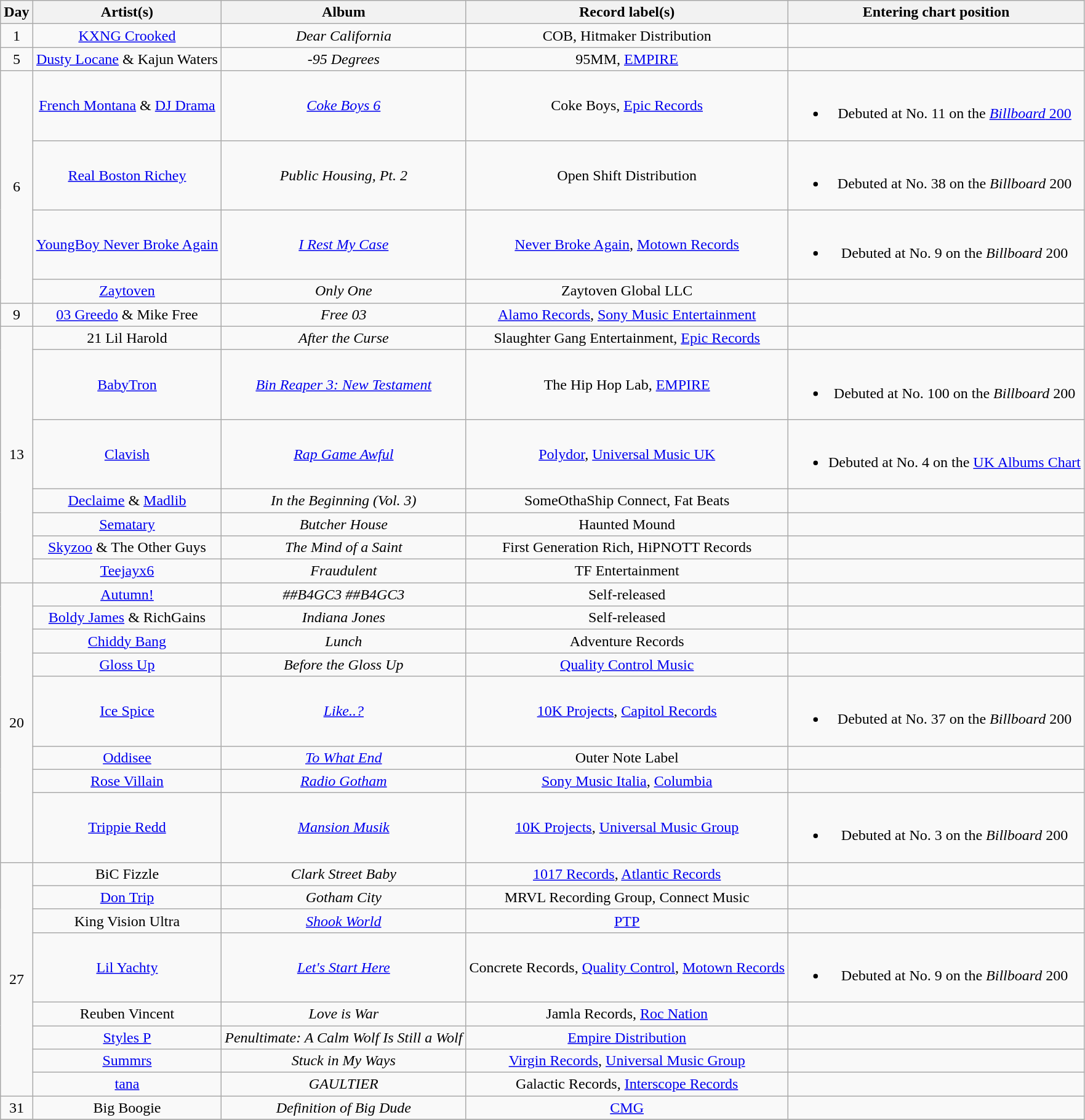<table class="wikitable" style="text-align:center;">
<tr>
<th scope="col">Day</th>
<th scope="col">Artist(s)</th>
<th scope="col">Album</th>
<th scope="col">Record label(s)</th>
<th scope="col">Entering chart position</th>
</tr>
<tr>
<td>1</td>
<td><a href='#'>KXNG Crooked</a></td>
<td><em>Dear California</em></td>
<td>COB, Hitmaker Distribution</td>
<td></td>
</tr>
<tr>
<td>5</td>
<td><a href='#'>Dusty Locane</a> & Kajun Waters</td>
<td><em>-95 Degrees</em></td>
<td>95MM, <a href='#'>EMPIRE</a></td>
<td></td>
</tr>
<tr>
<td rowspan="4">6</td>
<td><a href='#'>French Montana</a> & <a href='#'>DJ Drama</a></td>
<td><em><a href='#'>Coke Boys 6</a></em></td>
<td>Coke Boys, <a href='#'>Epic Records</a></td>
<td><br><ul><li>Debuted at No. 11 on the <a href='#'><em>Billboard</em> 200</a></li></ul></td>
</tr>
<tr>
<td><a href='#'>Real Boston Richey</a></td>
<td><em>Public Housing, Pt. 2</em></td>
<td>Open Shift Distribution</td>
<td><br><ul><li>Debuted at No. 38 on the <em>Billboard</em> 200</li></ul></td>
</tr>
<tr>
<td><a href='#'>YoungBoy Never Broke Again</a></td>
<td><em><a href='#'>I Rest My Case</a></em></td>
<td><a href='#'>Never Broke Again</a>, <a href='#'>Motown Records</a></td>
<td><br><ul><li>Debuted at No. 9 on the <em>Billboard</em> 200</li></ul></td>
</tr>
<tr>
<td><a href='#'>Zaytoven</a></td>
<td><em>Only One</em></td>
<td>Zaytoven Global LLC</td>
<td></td>
</tr>
<tr>
<td>9</td>
<td><a href='#'>03 Greedo</a> & Mike Free</td>
<td><em>Free 03</em></td>
<td><a href='#'>Alamo Records</a>, <a href='#'>Sony Music Entertainment</a></td>
<td></td>
</tr>
<tr>
<td rowspan="7">13</td>
<td>21 Lil Harold</td>
<td><em>After the Curse</em></td>
<td>Slaughter Gang Entertainment, <a href='#'>Epic Records</a></td>
<td></td>
</tr>
<tr>
<td><a href='#'>BabyTron</a></td>
<td><em><a href='#'>Bin Reaper 3: New Testament</a></em></td>
<td>The Hip Hop Lab, <a href='#'>EMPIRE</a></td>
<td><br><ul><li>Debuted at No. 100 on the <em>Billboard</em> 200</li></ul></td>
</tr>
<tr>
<td><a href='#'>Clavish</a></td>
<td><em><a href='#'>Rap Game Awful</a></em></td>
<td><a href='#'>Polydor</a>, <a href='#'>Universal Music UK</a></td>
<td><br><ul><li>Debuted at No. 4 on the <a href='#'>UK Albums Chart</a></li></ul></td>
</tr>
<tr>
<td><a href='#'>Declaime</a> & <a href='#'>Madlib</a></td>
<td><em>In the Beginning (Vol. 3)</em></td>
<td>SomeOthaShip Connect, Fat Beats</td>
<td></td>
</tr>
<tr>
<td><a href='#'>Sematary</a></td>
<td><em>Butcher House</em></td>
<td>Haunted Mound</td>
<td></td>
</tr>
<tr>
<td><a href='#'>Skyzoo</a> & The Other Guys</td>
<td><em>The Mind of a Saint</em></td>
<td>First Generation Rich, HiPNOTT Records</td>
<td></td>
</tr>
<tr>
<td><a href='#'>Teejayx6</a></td>
<td><em>Fraudulent</em></td>
<td>TF Entertainment</td>
<td></td>
</tr>
<tr>
<td rowspan="8">20</td>
<td><a href='#'>Autumn!</a></td>
<td><em>##B4GC3 ##B4GC3 </em></td>
<td>Self-released</td>
<td></td>
</tr>
<tr>
<td><a href='#'>Boldy James</a> & RichGains</td>
<td><em>Indiana Jones</em></td>
<td>Self-released</td>
<td></td>
</tr>
<tr>
<td><a href='#'>Chiddy Bang</a></td>
<td><em>Lunch</em></td>
<td>Adventure Records</td>
<td></td>
</tr>
<tr>
<td><a href='#'>Gloss Up</a></td>
<td><em>Before the Gloss Up</em></td>
<td><a href='#'>Quality Control Music</a></td>
<td></td>
</tr>
<tr>
<td><a href='#'>Ice Spice</a></td>
<td><em><a href='#'>Like..?</a></em></td>
<td><a href='#'>10K Projects</a>, <a href='#'>Capitol Records</a></td>
<td><br><ul><li>Debuted at No. 37 on the <em>Billboard</em> 200</li></ul></td>
</tr>
<tr>
<td><a href='#'>Oddisee</a></td>
<td><em><a href='#'>To What End</a></em></td>
<td>Outer Note Label</td>
<td></td>
</tr>
<tr>
<td><a href='#'>Rose Villain</a></td>
<td><em><a href='#'>Radio Gotham</a></em></td>
<td><a href='#'>Sony Music Italia</a>, <a href='#'>Columbia</a></td>
<td></td>
</tr>
<tr>
<td><a href='#'>Trippie Redd</a></td>
<td><em><a href='#'>Mansion Musik</a></em></td>
<td><a href='#'>10K Projects</a>, <a href='#'>Universal Music Group</a></td>
<td><br><ul><li>Debuted at No. 3 on the <em>Billboard</em> 200</li></ul></td>
</tr>
<tr>
<td rowspan="8">27</td>
<td>BiC Fizzle</td>
<td><em>Clark Street Baby</em></td>
<td><a href='#'>1017 Records</a>, <a href='#'>Atlantic Records</a></td>
<td></td>
</tr>
<tr>
<td><a href='#'>Don Trip</a></td>
<td><em>Gotham City</em></td>
<td>MRVL Recording Group, Connect Music</td>
<td></td>
</tr>
<tr>
<td>King Vision Ultra</td>
<td><em><a href='#'>Shook World</a></em></td>
<td><a href='#'>PTP</a></td>
<td></td>
</tr>
<tr>
<td><a href='#'>Lil Yachty</a></td>
<td><em><a href='#'>Let's Start Here</a></em></td>
<td>Concrete Records, <a href='#'>Quality Control</a>, <a href='#'>Motown Records</a></td>
<td><br><ul><li>Debuted at No. 9 on the <em>Billboard</em> 200</li></ul></td>
</tr>
<tr>
<td>Reuben Vincent</td>
<td><em>Love is War</em></td>
<td>Jamla Records, <a href='#'>Roc Nation</a></td>
<td></td>
</tr>
<tr>
<td><a href='#'>Styles P</a></td>
<td><em>Penultimate: A Calm Wolf Is Still a Wolf</em></td>
<td><a href='#'>Empire Distribution</a></td>
<td></td>
</tr>
<tr>
<td><a href='#'>Summrs</a></td>
<td><em>Stuck in My Ways</em></td>
<td><a href='#'>Virgin Records</a>, <a href='#'>Universal Music Group</a></td>
<td></td>
</tr>
<tr>
<td><a href='#'>tana</a></td>
<td><em>GAULTIER</em></td>
<td>Galactic Records, <a href='#'>Interscope Records</a></td>
<td></td>
</tr>
<tr>
<td>31</td>
<td>Big Boogie</td>
<td><em>Definition of Big Dude</em></td>
<td><a href='#'>CMG</a></td>
<td></td>
</tr>
<tr>
</tr>
</table>
